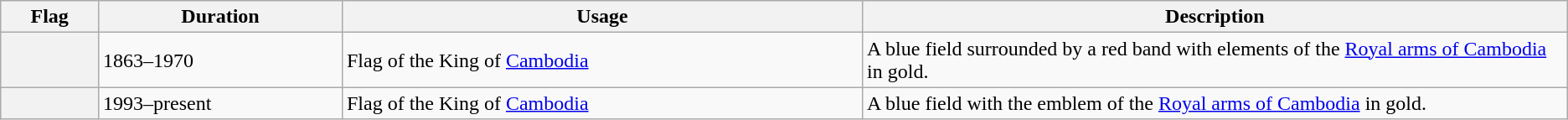<table class="wikitable">
<tr>
<th scope="col">Flag</th>
<th scope="col">Duration</th>
<th scope="col">Usage</th>
<th scope="col" style="width: 45%;">Description</th>
</tr>
<tr>
<th scope="row"></th>
<td>1863–1970</td>
<td>Flag of the King of <a href='#'>Cambodia</a></td>
<td>A blue field surrounded by a red band with elements of the <a href='#'>Royal arms of Cambodia</a> in gold.</td>
</tr>
<tr>
<th scope="row"></th>
<td>1993–present</td>
<td>Flag of the King of <a href='#'>Cambodia</a></td>
<td>A blue field with the emblem of the <a href='#'>Royal arms of Cambodia</a> in gold.</td>
</tr>
</table>
